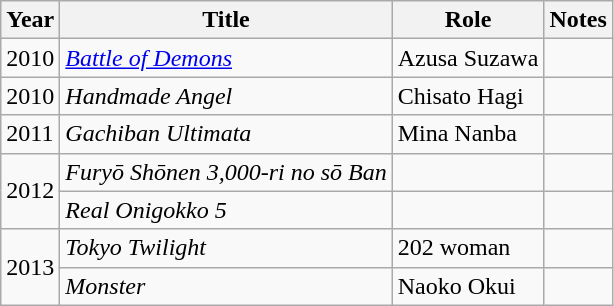<table class="wikitable">
<tr>
<th>Year</th>
<th>Title</th>
<th>Role</th>
<th>Notes</th>
</tr>
<tr>
<td>2010</td>
<td><em><a href='#'>Battle of Demons</a></em></td>
<td>Azusa Suzawa</td>
<td></td>
</tr>
<tr>
<td>2010</td>
<td><em>Handmade Angel</em></td>
<td>Chisato Hagi</td>
<td></td>
</tr>
<tr>
<td>2011</td>
<td><em>Gachiban Ultimata</em></td>
<td>Mina Nanba</td>
<td></td>
</tr>
<tr>
<td rowspan="2">2012</td>
<td><em>Furyō Shōnen 3,000-ri no sō Ban</em></td>
<td></td>
<td></td>
</tr>
<tr>
<td><em>Real Onigokko 5</em></td>
<td></td>
<td></td>
</tr>
<tr>
<td rowspan="2">2013</td>
<td><em>Tokyo Twilight</em></td>
<td>202 woman</td>
<td></td>
</tr>
<tr>
<td><em>Monster</em></td>
<td>Naoko Okui</td>
<td></td>
</tr>
</table>
